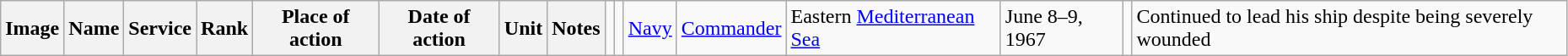<table class="wikitable" style="width:98%;">
<tr>
<th>Image</th>
<th>Name</th>
<th>Service</th>
<th>Rank</th>
<th>Place of action</th>
<th>Date of action</th>
<th>Unit</th>
<th>Notes<br></th>
<td></td>
<td></td>
<td><a href='#'>Navy</a></td>
<td><a href='#'>Commander</a></td>
<td>Eastern <a href='#'>Mediterranean Sea</a></td>
<td>June 8–9, 1967</td>
<td></td>
<td>Continued to lead his ship despite being severely wounded</td>
</tr>
</table>
